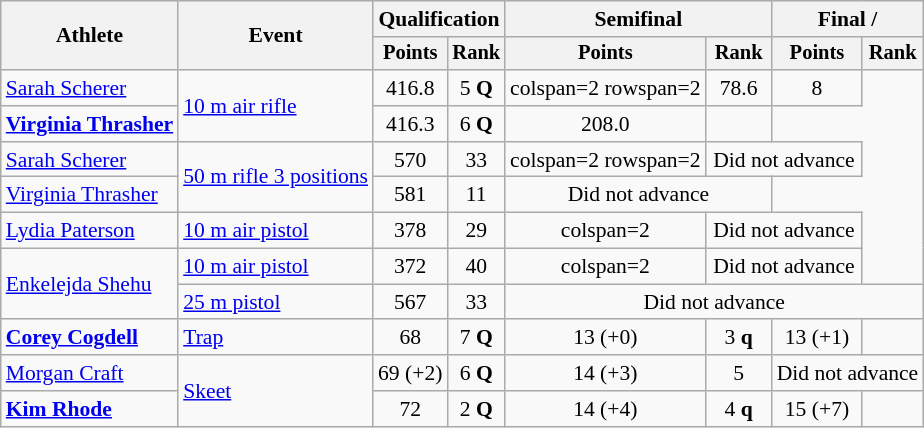<table class=wikitable style=font-size:90%;text-align:center>
<tr>
<th rowspan=2>Athlete</th>
<th rowspan=2>Event</th>
<th colspan=2>Qualification</th>
<th colspan=2>Semifinal</th>
<th colspan=2>Final / </th>
</tr>
<tr style=font-size:95%>
<th>Points</th>
<th>Rank</th>
<th>Points</th>
<th>Rank</th>
<th>Points</th>
<th>Rank</th>
</tr>
<tr>
<td align=left><a href='#'>Sarah Scherer</a></td>
<td align=left rowspan=2><a href='#'>10 m air rifle</a></td>
<td>416.8</td>
<td>5 <strong>Q</strong></td>
<td>colspan=2 rowspan=2 </td>
<td>78.6</td>
<td>8</td>
</tr>
<tr>
<td align=left><strong><a href='#'>Virginia Thrasher</a></strong></td>
<td>416.3</td>
<td>6 <strong>Q</strong></td>
<td>208.0 </td>
<td></td>
</tr>
<tr>
<td align=left><a href='#'>Sarah Scherer</a></td>
<td align=left rowspan=2><a href='#'>50 m rifle 3 positions</a></td>
<td>570</td>
<td>33</td>
<td>colspan=2 rowspan=2 </td>
<td colspan=2>Did not advance</td>
</tr>
<tr>
<td align=left><a href='#'>Virginia Thrasher</a></td>
<td>581</td>
<td>11</td>
<td colspan=2>Did not advance</td>
</tr>
<tr>
<td align=left><a href='#'>Lydia Paterson</a></td>
<td align=left><a href='#'>10 m air pistol</a></td>
<td>378</td>
<td>29</td>
<td>colspan=2 </td>
<td colspan=2>Did not advance</td>
</tr>
<tr>
<td align=left rowspan=2><a href='#'>Enkelejda Shehu</a></td>
<td align=left><a href='#'>10 m air pistol</a></td>
<td>372</td>
<td>40</td>
<td>colspan=2 </td>
<td colspan=2>Did not advance</td>
</tr>
<tr>
<td align=left><a href='#'>25 m pistol</a></td>
<td>567</td>
<td>33</td>
<td colspan=4>Did not advance</td>
</tr>
<tr>
<td align=left><strong><a href='#'>Corey Cogdell</a></strong></td>
<td align=left><a href='#'>Trap</a></td>
<td>68</td>
<td>7 <strong>Q</strong></td>
<td>13 (+0)</td>
<td>3 <strong>q</strong></td>
<td>13 (+1)</td>
<td></td>
</tr>
<tr>
<td align=left><a href='#'>Morgan Craft</a></td>
<td align=left rowspan=2><a href='#'>Skeet</a></td>
<td>69 (+2)</td>
<td>6 <strong>Q</strong></td>
<td>14 (+3)</td>
<td>5</td>
<td colspan=2>Did not advance</td>
</tr>
<tr>
<td align=left><strong><a href='#'>Kim Rhode</a></strong></td>
<td>72</td>
<td>2 <strong>Q</strong></td>
<td>14 (+4)</td>
<td>4 <strong>q</strong></td>
<td>15 (+7)</td>
<td></td>
</tr>
</table>
